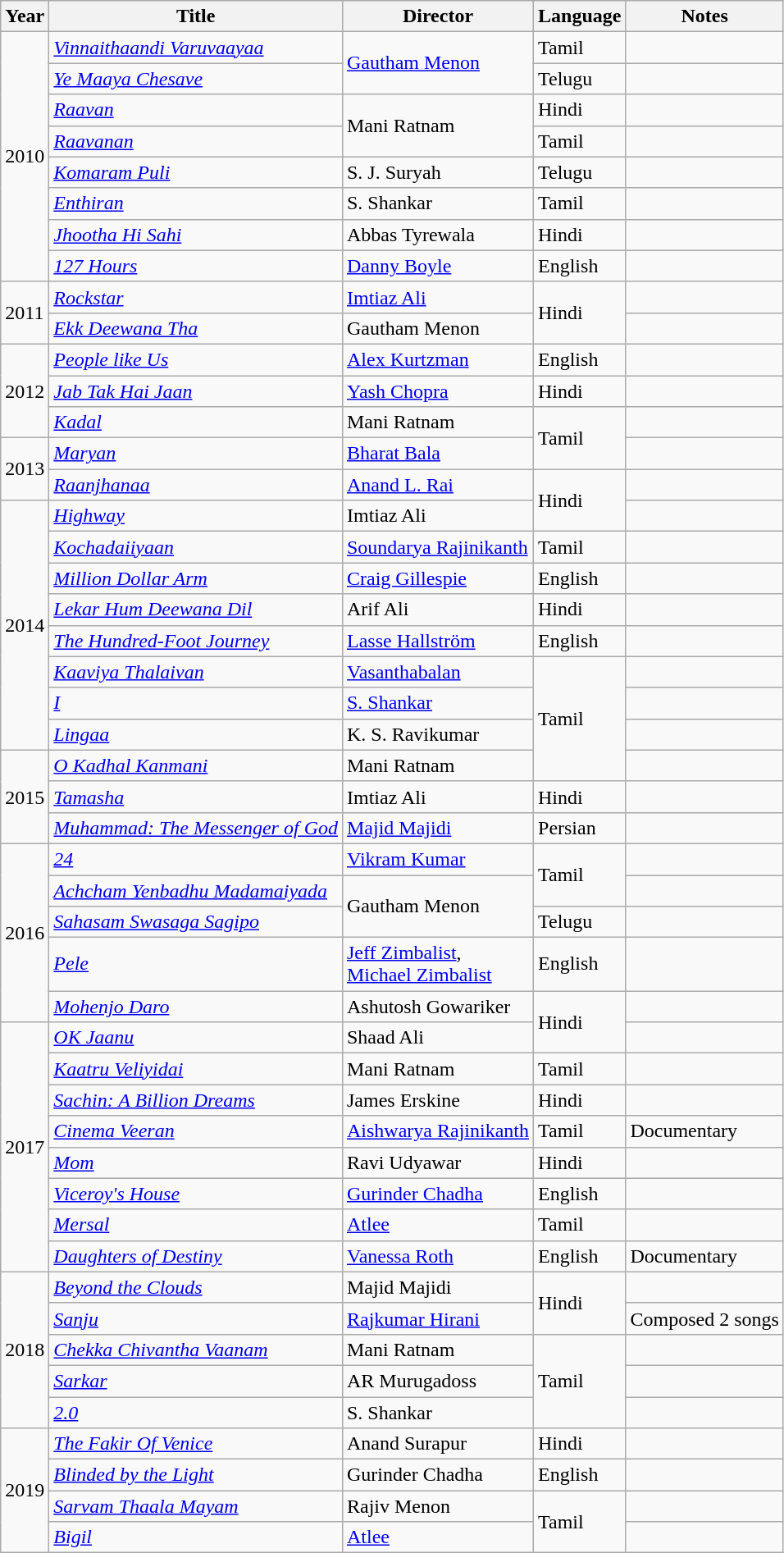<table class="wikitable sortable">
<tr>
<th scope="row">Year</th>
<th scope="row">Title</th>
<th scope="row">Director</th>
<th scope="row">Language</th>
<th class="unsortable" scope="col">Notes</th>
</tr>
<tr>
<td rowspan="8">2010</td>
<td><em><a href='#'>Vinnaithaandi Varuvaayaa</a></em></td>
<td rowspan="2"><a href='#'>Gautham Menon</a></td>
<td>Tamil</td>
<td></td>
</tr>
<tr>
<td><em><a href='#'>Ye Maaya Chesave</a></em></td>
<td>Telugu</td>
<td></td>
</tr>
<tr>
<td><em><a href='#'>Raavan</a></em></td>
<td rowspan="2">Mani Ratnam</td>
<td>Hindi</td>
<td></td>
</tr>
<tr>
<td><em><a href='#'>Raavanan</a></em></td>
<td>Tamil</td>
<td></td>
</tr>
<tr>
<td><em><a href='#'>Komaram Puli</a></em></td>
<td>S. J. Suryah</td>
<td>Telugu</td>
<td></td>
</tr>
<tr>
<td><em><a href='#'>Enthiran</a></em></td>
<td>S. Shankar</td>
<td>Tamil</td>
<td></td>
</tr>
<tr>
<td><em><a href='#'>Jhootha Hi Sahi</a></em></td>
<td>Abbas Tyrewala</td>
<td>Hindi</td>
<td></td>
</tr>
<tr>
<td><em><a href='#'>127 Hours</a></em></td>
<td><a href='#'>Danny Boyle</a></td>
<td>English</td>
<td></td>
</tr>
<tr>
<td rowspan="2">2011</td>
<td><em><a href='#'>Rockstar</a></em></td>
<td><a href='#'>Imtiaz Ali</a></td>
<td rowspan="2">Hindi</td>
<td></td>
</tr>
<tr>
<td><em><a href='#'>Ekk Deewana Tha</a></em></td>
<td>Gautham Menon</td>
<td></td>
</tr>
<tr>
<td rowspan="3">2012</td>
<td><em><a href='#'>People like Us</a></em></td>
<td><a href='#'>Alex Kurtzman</a></td>
<td>English</td>
<td></td>
</tr>
<tr>
<td><em><a href='#'>Jab Tak Hai Jaan</a></em></td>
<td><a href='#'>Yash Chopra</a></td>
<td>Hindi</td>
<td></td>
</tr>
<tr>
<td><em><a href='#'>Kadal</a></em></td>
<td>Mani Ratnam</td>
<td rowspan="2">Tamil</td>
<td></td>
</tr>
<tr>
<td rowspan="2">2013</td>
<td><em><a href='#'>Maryan</a></em></td>
<td><a href='#'>Bharat Bala</a></td>
<td></td>
</tr>
<tr>
<td><em><a href='#'>Raanjhanaa</a></em></td>
<td><a href='#'>Anand L. Rai</a></td>
<td rowspan="2">Hindi</td>
<td></td>
</tr>
<tr>
<td rowspan="8">2014</td>
<td><em><a href='#'>Highway</a></em></td>
<td>Imtiaz Ali</td>
<td></td>
</tr>
<tr>
<td><em><a href='#'>Kochadaiiyaan</a></em></td>
<td><a href='#'>Soundarya Rajinikanth</a></td>
<td>Tamil</td>
<td></td>
</tr>
<tr>
<td><em><a href='#'>Million Dollar Arm</a></em></td>
<td><a href='#'>Craig Gillespie</a></td>
<td>English</td>
<td></td>
</tr>
<tr>
<td><em><a href='#'>Lekar Hum Deewana Dil</a></em></td>
<td>Arif Ali</td>
<td>Hindi</td>
<td></td>
</tr>
<tr>
<td><em><a href='#'>The Hundred-Foot Journey</a></em></td>
<td><a href='#'>Lasse Hallström</a></td>
<td>English</td>
<td></td>
</tr>
<tr>
<td><em><a href='#'>Kaaviya Thalaivan</a></em></td>
<td><a href='#'>Vasanthabalan</a></td>
<td rowspan="4">Tamil</td>
<td></td>
</tr>
<tr>
<td><em><a href='#'>I</a></em></td>
<td><a href='#'>S. Shankar</a></td>
<td></td>
</tr>
<tr>
<td><em><a href='#'>Lingaa</a></em></td>
<td>K. S. Ravikumar</td>
<td></td>
</tr>
<tr>
<td rowspan="3">2015</td>
<td><em><a href='#'>O Kadhal Kanmani</a></em></td>
<td>Mani Ratnam</td>
<td></td>
</tr>
<tr>
<td><em><a href='#'>Tamasha</a></em></td>
<td>Imtiaz Ali</td>
<td>Hindi</td>
<td></td>
</tr>
<tr>
<td><em><a href='#'>Muhammad: The Messenger of God</a></em></td>
<td><a href='#'>Majid Majidi</a></td>
<td>Persian</td>
<td></td>
</tr>
<tr>
<td rowspan="5">2016</td>
<td><em><a href='#'>24</a></em></td>
<td><a href='#'>Vikram Kumar</a></td>
<td rowspan="2">Tamil</td>
<td></td>
</tr>
<tr>
<td><em><a href='#'>Achcham Yenbadhu Madamaiyada</a></em></td>
<td rowspan="2">Gautham Menon</td>
<td></td>
</tr>
<tr>
<td><em><a href='#'>Sahasam Swasaga Sagipo</a></em></td>
<td>Telugu</td>
<td></td>
</tr>
<tr>
<td><em><a href='#'>Pele</a></em></td>
<td><a href='#'>Jeff Zimbalist</a>,<br><a href='#'>Michael Zimbalist</a></td>
<td>English</td>
<td></td>
</tr>
<tr>
<td><em><a href='#'>Mohenjo Daro</a></em></td>
<td>Ashutosh Gowariker</td>
<td rowspan="2">Hindi</td>
<td></td>
</tr>
<tr>
<td rowspan="8">2017</td>
<td><em><a href='#'>OK Jaanu</a></em></td>
<td>Shaad Ali</td>
<td></td>
</tr>
<tr>
<td><em><a href='#'>Kaatru Veliyidai</a></em></td>
<td>Mani Ratnam</td>
<td>Tamil</td>
<td></td>
</tr>
<tr>
<td><em><a href='#'>Sachin: A Billion Dreams</a></em></td>
<td>James Erskine</td>
<td>Hindi</td>
<td></td>
</tr>
<tr>
<td><em><a href='#'>Cinema Veeran</a></em></td>
<td><a href='#'>Aishwarya Rajinikanth</a></td>
<td>Tamil</td>
<td>Documentary</td>
</tr>
<tr>
<td><em><a href='#'>Mom</a></em></td>
<td>Ravi Udyawar</td>
<td>Hindi</td>
<td></td>
</tr>
<tr>
<td style=><em><a href='#'>Viceroy's House</a></em></td>
<td><a href='#'>Gurinder Chadha</a></td>
<td>English</td>
<td></td>
</tr>
<tr>
<td style=><em><a href='#'>Mersal</a></em></td>
<td><a href='#'>Atlee</a></td>
<td>Tamil</td>
<td></td>
</tr>
<tr>
<td><em><a href='#'>Daughters of Destiny</a></em></td>
<td><a href='#'>Vanessa Roth</a></td>
<td>English</td>
<td>Documentary</td>
</tr>
<tr>
<td rowspan="5">2018</td>
<td><em><a href='#'>Beyond the Clouds</a></em></td>
<td>Majid Majidi</td>
<td rowspan="2">Hindi</td>
<td></td>
</tr>
<tr>
<td><em><a href='#'>Sanju</a></em></td>
<td><a href='#'>Rajkumar Hirani</a></td>
<td>Composed 2 songs</td>
</tr>
<tr>
<td><em><a href='#'>Chekka Chivantha Vaanam</a></em></td>
<td>Mani Ratnam</td>
<td rowspan="3">Tamil</td>
<td></td>
</tr>
<tr>
<td><em><a href='#'>Sarkar</a> </em></td>
<td>AR Murugadoss</td>
<td></td>
</tr>
<tr>
<td><em><a href='#'>2.0</a></em></td>
<td>S. Shankar</td>
<td></td>
</tr>
<tr>
<td rowspan="4">2019</td>
<td><em><a href='#'>The Fakir Of Venice</a></em></td>
<td>Anand Surapur</td>
<td>Hindi</td>
<td></td>
</tr>
<tr>
<td><em><a href='#'>Blinded by the Light</a></em></td>
<td>Gurinder Chadha</td>
<td>English</td>
<td></td>
</tr>
<tr>
<td><em><a href='#'>Sarvam Thaala Mayam</a></em></td>
<td>Rajiv Menon</td>
<td rowspan="2">Tamil</td>
<td></td>
</tr>
<tr>
<td><em><a href='#'>Bigil</a></em></td>
<td><a href='#'>Atlee</a></td>
<td></td>
</tr>
</table>
